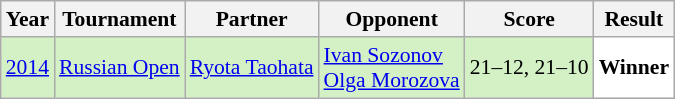<table class="sortable wikitable" style="font-size: 90%;">
<tr>
<th>Year</th>
<th>Tournament</th>
<th>Partner</th>
<th>Opponent</th>
<th>Score</th>
<th>Result</th>
</tr>
<tr style="background:#D4F1C5">
<td align="center"><a href='#'>2014</a></td>
<td align="left"><a href='#'>Russian Open</a></td>
<td align="left"> <a href='#'>Ryota Taohata</a></td>
<td align="left"> <a href='#'>Ivan Sozonov</a><br> <a href='#'>Olga Morozova</a></td>
<td align="left">21–12, 21–10</td>
<td style="text-align:left; background:white"> <strong>Winner</strong></td>
</tr>
</table>
